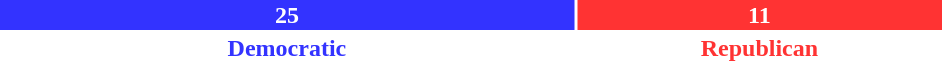<table style="width:50%">
<tr>
<td colspan="3" scope="row" style="text-align:center"></td>
</tr>
<tr>
<td scope="row" style="background:#33F; width:61.111%; text-align:center; color:white"><strong>25</strong><br></td>
<td style="background:#F33; width:38.889%; text-align:center; color:white"><strong>11</strong></td>
</tr>
<tr>
<td scope="row" style="text-align:center; color:#33F"><strong>Democratic</strong><br></td>
<td style="text-align:center; color:#F33"><strong>Republican</strong></td>
</tr>
</table>
